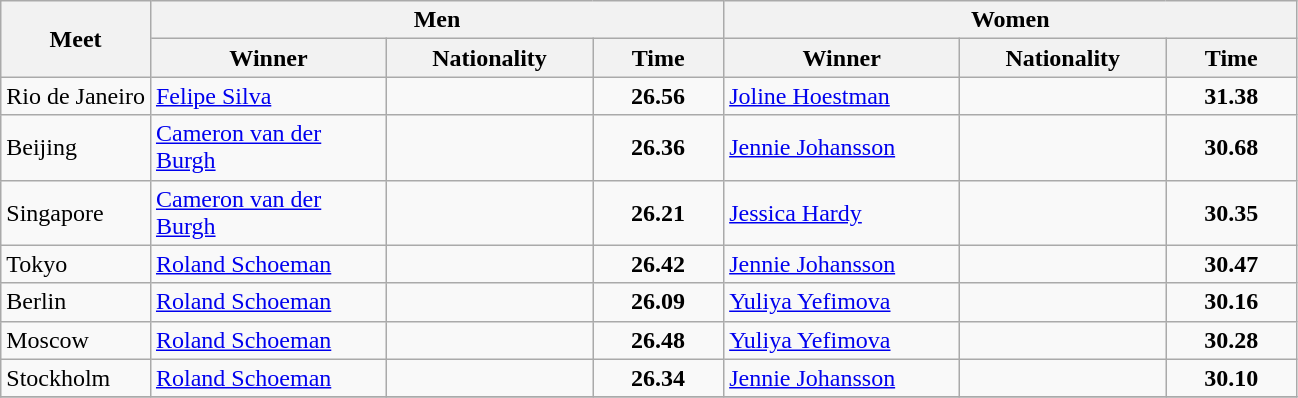<table class="wikitable">
<tr>
<th rowspan="2">Meet</th>
<th colspan="3">Men</th>
<th colspan="3">Women</th>
</tr>
<tr>
<th width=150>Winner</th>
<th width=130>Nationality</th>
<th width=80>Time</th>
<th width=150>Winner</th>
<th width=130>Nationality</th>
<th width=80>Time</th>
</tr>
<tr>
<td>Rio de Janeiro</td>
<td><a href='#'>Felipe Silva</a></td>
<td></td>
<td align=center><strong>26.56</strong></td>
<td><a href='#'>Joline Hoestman</a></td>
<td></td>
<td align=center><strong>31.38</strong></td>
</tr>
<tr>
<td>Beijing</td>
<td><a href='#'>Cameron van der Burgh</a></td>
<td></td>
<td align=center><strong>26.36</strong></td>
<td><a href='#'>Jennie Johansson</a></td>
<td></td>
<td align=center><strong>30.68</strong></td>
</tr>
<tr>
<td>Singapore</td>
<td><a href='#'>Cameron van der Burgh</a></td>
<td></td>
<td align=center><strong>26.21</strong></td>
<td><a href='#'>Jessica Hardy</a></td>
<td></td>
<td align=center><strong>30.35</strong></td>
</tr>
<tr>
<td>Tokyo</td>
<td><a href='#'>Roland Schoeman</a></td>
<td></td>
<td align=center><strong>26.42</strong></td>
<td><a href='#'>Jennie Johansson</a></td>
<td></td>
<td align=center><strong>30.47</strong></td>
</tr>
<tr>
<td>Berlin</td>
<td><a href='#'>Roland Schoeman</a></td>
<td></td>
<td align=center><strong>26.09</strong></td>
<td><a href='#'>Yuliya Yefimova</a></td>
<td></td>
<td align=center><strong>30.16</strong></td>
</tr>
<tr>
<td>Moscow</td>
<td><a href='#'>Roland Schoeman</a></td>
<td></td>
<td align=center><strong>26.48</strong></td>
<td><a href='#'>Yuliya Yefimova</a></td>
<td></td>
<td align=center><strong>30.28</strong></td>
</tr>
<tr>
<td>Stockholm</td>
<td><a href='#'>Roland Schoeman</a></td>
<td></td>
<td align=center><strong>26.34</strong></td>
<td><a href='#'>Jennie Johansson</a></td>
<td></td>
<td align=center><strong>30.10</strong></td>
</tr>
<tr>
</tr>
</table>
